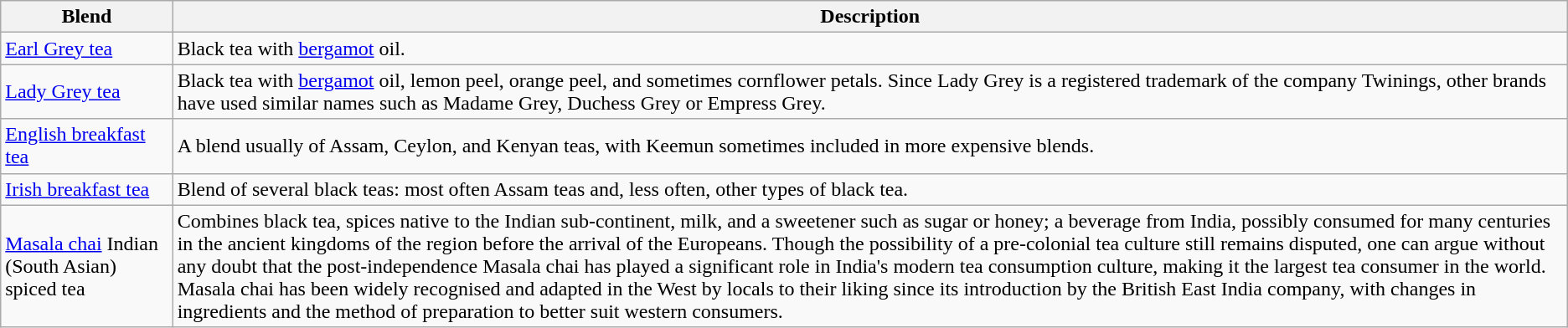<table class="wikitable">
<tr>
<th>Blend</th>
<th>Description</th>
</tr>
<tr>
<td><a href='#'>Earl Grey tea</a></td>
<td>Black tea with <a href='#'>bergamot</a> oil.</td>
</tr>
<tr>
<td><a href='#'>Lady Grey tea</a></td>
<td>Black tea with <a href='#'>bergamot</a> oil, lemon peel, orange peel, and sometimes cornflower petals. Since Lady Grey is a registered trademark of the company Twinings, other brands have used similar names such as Madame Grey, Duchess Grey or Empress Grey.</td>
</tr>
<tr>
<td><a href='#'>English breakfast tea</a></td>
<td>A blend usually of Assam, Ceylon, and Kenyan teas, with Keemun sometimes included in more expensive blends.</td>
</tr>
<tr>
<td><a href='#'>Irish breakfast tea</a></td>
<td>Blend of several black teas: most often Assam teas and, less often, other types of black tea.</td>
</tr>
<tr>
<td><a href='#'>Masala chai</a> Indian (South Asian) spiced tea</td>
<td>Combines black tea, spices native to the Indian sub-continent, milk, and a sweetener such as sugar or honey; a beverage from India, possibly consumed for many centuries in the ancient kingdoms of the region before the arrival of the Europeans. Though the possibility of a pre-colonial tea culture still remains disputed, one can argue without any doubt that the post-independence Masala chai has played a significant role in India's modern tea consumption culture, making it the largest tea consumer in the world.<br>Masala chai has been widely recognised and adapted in the West by locals to their liking since its introduction by the British East India company, with changes in ingredients and the method of preparation to better suit western consumers.</td>
</tr>
</table>
